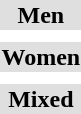<table>
<tr bgcolor="DFDFDF">
<td colspan="4" align="center"><strong>Men</strong></td>
</tr>
<tr>
<td></td>
<td></td>
<td></td>
<td></td>
</tr>
<tr>
</tr>
<tr bgcolor="DFDFDF">
<td colspan="4" align="center"><strong>Women</strong></td>
</tr>
<tr>
<td></td>
<td></td>
<td></td>
<td></td>
</tr>
<tr>
</tr>
<tr bgcolor="DFDFDF">
<td colspan="4" align="center"><strong>Mixed</strong></td>
</tr>
<tr>
<td></td>
<td></td>
<td></td>
<td></td>
</tr>
</table>
